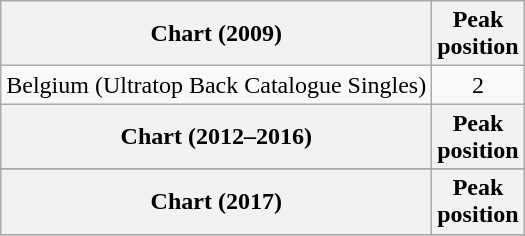<table class="wikitable plainrowheaders sortable" style="text-align:left;">
<tr>
<th scope="col">Chart (2009)</th>
<th scope="col">Peak<br>position</th>
</tr>
<tr>
<td>Belgium (Ultratop Back Catalogue Singles)</td>
<td align="center">2</td>
</tr>
<tr>
<th scope="col">Chart (2012–2016)</th>
<th scope="col">Peak<br>position</th>
</tr>
<tr>
</tr>
<tr>
<th scope="col">Chart (2017)</th>
<th scope="col">Peak<br>position</th>
</tr>
<tr>
</tr>
</table>
